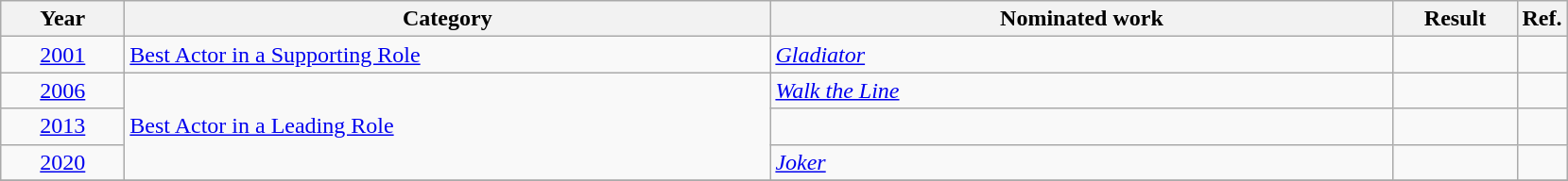<table class=wikitable>
<tr>
<th scope="col" style="width:5em;">Year</th>
<th scope="col" style="width:28em;">Category</th>
<th scope="col" style="width:27em;">Nominated work</th>
<th scope="col" style="width:5em;">Result</th>
<th>Ref.</th>
</tr>
<tr>
<td style="text-align:center;"><a href='#'>2001</a></td>
<td><a href='#'>Best Actor in a Supporting Role</a></td>
<td><em><a href='#'>Gladiator</a></em></td>
<td></td>
<td style="text-align:center;"></td>
</tr>
<tr>
<td style="text-align:center;"><a href='#'>2006</a></td>
<td rowspan="3"><a href='#'>Best Actor in a Leading Role</a></td>
<td><em><a href='#'>Walk the Line</a></em></td>
<td></td>
<td style="text-align:center;"></td>
</tr>
<tr>
<td style="text-align:center;"><a href='#'>2013</a></td>
<td><em></em></td>
<td></td>
<td style="text-align:center;"></td>
</tr>
<tr>
<td style="text-align:center;"><a href='#'>2020</a></td>
<td><em><a href='#'>Joker</a></em></td>
<td></td>
<td style="text-align:center;"></td>
</tr>
<tr>
</tr>
</table>
